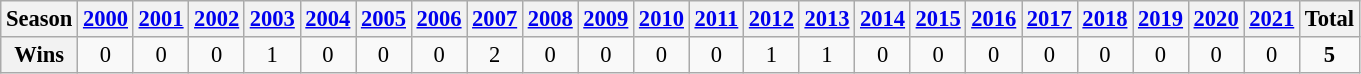<table class=wikitable style=font-size:94%>
<tr>
<th>Season</th>
<th><a href='#'>2000</a></th>
<th><a href='#'>2001</a></th>
<th><a href='#'>2002</a></th>
<th><a href='#'>2003</a></th>
<th><a href='#'>2004</a></th>
<th><a href='#'>2005</a></th>
<th><a href='#'>2006</a></th>
<th><a href='#'>2007</a></th>
<th><a href='#'>2008</a></th>
<th><a href='#'>2009</a></th>
<th><a href='#'>2010</a></th>
<th><a href='#'>2011</a></th>
<th><a href='#'>2012</a></th>
<th><a href='#'>2013</a></th>
<th><a href='#'>2014</a></th>
<th><a href='#'>2015</a></th>
<th><a href='#'>2016</a></th>
<th><a href='#'>2017</a></th>
<th><a href='#'>2018</a></th>
<th><a href='#'>2019</a></th>
<th><a href='#'>2020</a></th>
<th><a href='#'>2021</a></th>
<th>Total</th>
</tr>
<tr align=center>
<th>Wins</th>
<td>0</td>
<td>0</td>
<td>0</td>
<td>1</td>
<td>0</td>
<td>0</td>
<td>0</td>
<td>2</td>
<td>0</td>
<td>0</td>
<td>0</td>
<td>0</td>
<td>1</td>
<td>1</td>
<td>0</td>
<td>0</td>
<td>0</td>
<td>0</td>
<td>0</td>
<td>0</td>
<td>0</td>
<td>0</td>
<td><strong>5</strong></td>
</tr>
</table>
